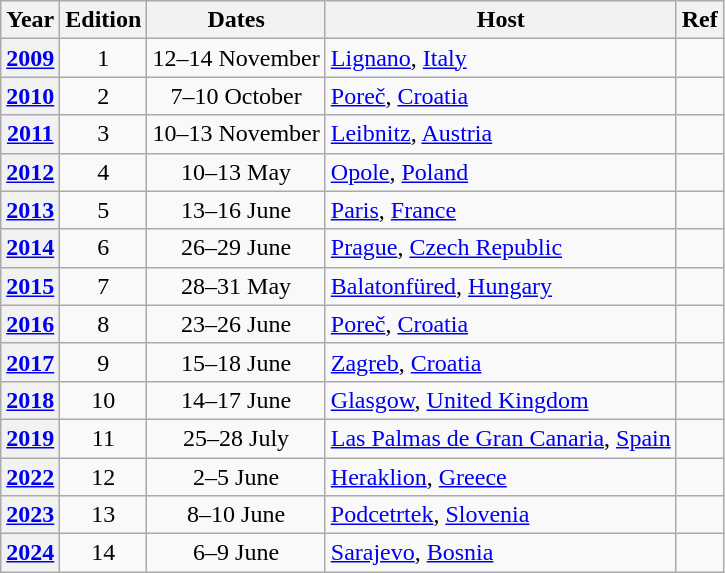<table class="wikitable" style="text-align:center;">
<tr>
<th>Year</th>
<th>Edition</th>
<th>Dates</th>
<th>Host</th>
<th>Ref</th>
</tr>
<tr>
<th><a href='#'>2009</a></th>
<td>1</td>
<td>12–14 November</td>
<td align=left> <a href='#'>Lignano</a>, <a href='#'>Italy</a></td>
<td></td>
</tr>
<tr>
<th><a href='#'>2010</a></th>
<td>2</td>
<td>7–10 October</td>
<td align=left> <a href='#'>Poreč</a>, <a href='#'>Croatia</a></td>
<td></td>
</tr>
<tr>
<th><a href='#'>2011</a></th>
<td>3</td>
<td>10–13 November</td>
<td align=left> <a href='#'>Leibnitz</a>, <a href='#'>Austria</a></td>
<td></td>
</tr>
<tr>
<th><a href='#'>2012</a></th>
<td>4</td>
<td>10–13 May</td>
<td align=left> <a href='#'>Opole</a>, <a href='#'>Poland</a></td>
<td></td>
</tr>
<tr>
<th><a href='#'>2013</a></th>
<td>5</td>
<td>13–16 June</td>
<td align=left> <a href='#'>Paris</a>, <a href='#'>France</a></td>
<td></td>
</tr>
<tr>
<th><a href='#'>2014</a></th>
<td>6</td>
<td>26–29 June</td>
<td align=left> <a href='#'>Prague</a>, <a href='#'>Czech Republic</a></td>
<td></td>
</tr>
<tr>
<th><a href='#'>2015</a></th>
<td>7</td>
<td>28–31 May</td>
<td align=left> <a href='#'>Balatonfüred</a>, <a href='#'>Hungary</a></td>
<td></td>
</tr>
<tr>
<th><a href='#'>2016</a></th>
<td>8</td>
<td>23–26 June</td>
<td align=left> <a href='#'>Poreč</a>, <a href='#'>Croatia</a></td>
<td></td>
</tr>
<tr>
<th><a href='#'>2017</a></th>
<td>9</td>
<td>15–18 June</td>
<td align=left> <a href='#'>Zagreb</a>, <a href='#'>Croatia</a></td>
<td></td>
</tr>
<tr>
<th><a href='#'>2018</a></th>
<td>10</td>
<td>14–17 June</td>
<td align=left> <a href='#'>Glasgow</a>, <a href='#'>United Kingdom</a></td>
<td></td>
</tr>
<tr>
<th><a href='#'>2019</a></th>
<td>11</td>
<td>25–28 July</td>
<td align=left> <a href='#'>Las Palmas de Gran Canaria</a>, <a href='#'>Spain</a></td>
<td></td>
</tr>
<tr>
<th><a href='#'>2022</a></th>
<td>12</td>
<td>2–5 June</td>
<td align=left> <a href='#'>Heraklion</a>, <a href='#'>Greece</a></td>
<td></td>
</tr>
<tr>
<th><a href='#'>2023</a></th>
<td>13</td>
<td>8–10 June</td>
<td align=left> <a href='#'>Podcetrtek</a>, <a href='#'>Slovenia</a></td>
<td></td>
</tr>
<tr>
<th><a href='#'>2024</a></th>
<td>14</td>
<td>6–9 June</td>
<td align=left> <a href='#'>Sarajevo</a>, <a href='#'>Bosnia</a></td>
<td></td>
</tr>
</table>
